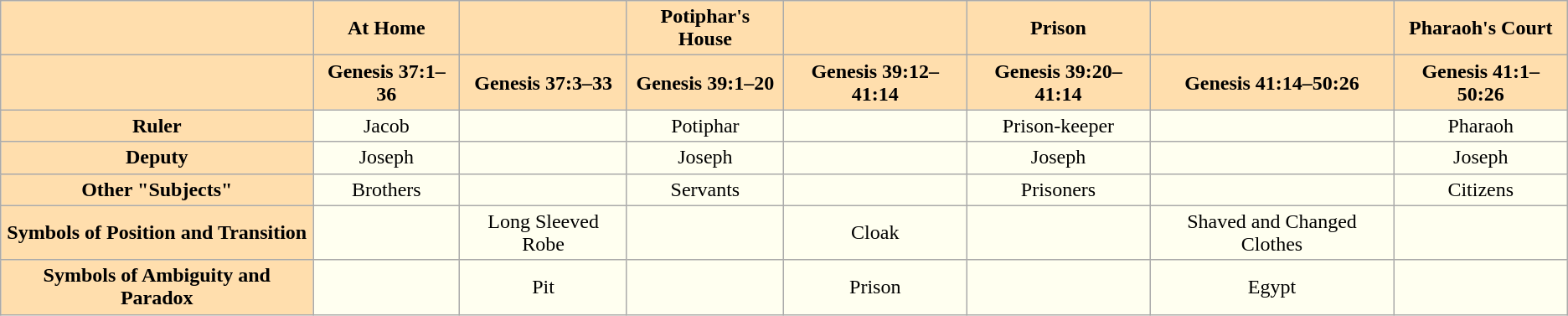<table class="wikitable" style="background:Ivory; text-align:center">
<tr>
<th style="background:Navajowhite;"></th>
<th style="background:Navajowhite;">At Home</th>
<th style="background:Navajowhite;"></th>
<th style="background:Navajowhite;">Potiphar's House</th>
<th style="background:Navajowhite;"></th>
<th style="background:Navajowhite;">Prison</th>
<th style="background:Navajowhite;"></th>
<th style="background:Navajowhite;">Pharaoh's Court</th>
</tr>
<tr>
<th style="background:Navajowhite;"></th>
<th style="background:Navajowhite;">Genesis 37:1–36</th>
<th style="background:Navajowhite;">Genesis 37:3–33</th>
<th style="background:Navajowhite;">Genesis 39:1–20</th>
<th style="background:Navajowhite;">Genesis 39:12–41:14</th>
<th style="background:Navajowhite;">Genesis 39:20–41:14</th>
<th style="background:Navajowhite;">Genesis 41:14–50:26</th>
<th style="background:Navajowhite;">Genesis 41:1–50:26</th>
</tr>
<tr>
<th style="background:Navajowhite;">Ruler</th>
<td>Jacob</td>
<td></td>
<td>Potiphar</td>
<td></td>
<td>Prison-keeper</td>
<td></td>
<td>Pharaoh</td>
</tr>
<tr>
<th style="background:Navajowhite;">Deputy</th>
<td>Joseph</td>
<td></td>
<td>Joseph</td>
<td></td>
<td>Joseph</td>
<td></td>
<td>Joseph</td>
</tr>
<tr>
<th style="background:Navajowhite;">Other "Subjects"</th>
<td>Brothers</td>
<td></td>
<td>Servants</td>
<td></td>
<td>Prisoners</td>
<td></td>
<td>Citizens</td>
</tr>
<tr>
<th style="background:Navajowhite;">Symbols of Position and Transition</th>
<td></td>
<td>Long Sleeved Robe</td>
<td></td>
<td>Cloak</td>
<td></td>
<td>Shaved and Changed Clothes</td>
<td></td>
</tr>
<tr>
<th style="background:Navajowhite;">Symbols of Ambiguity and Paradox</th>
<td></td>
<td>Pit</td>
<td></td>
<td>Prison</td>
<td></td>
<td>Egypt</td>
<td></td>
</tr>
</table>
